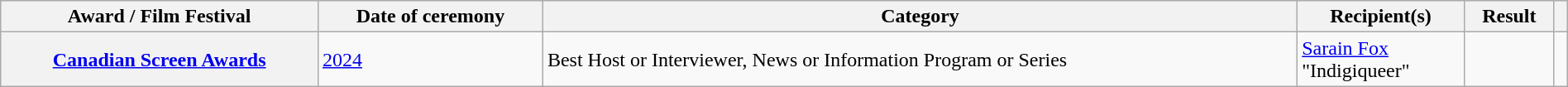<table class="wikitable sortable plainrowheaders" style="width: 100%;">
<tr>
<th scope="col">Award / Film Festival</th>
<th scope="col">Date of ceremony</th>
<th scope="col">Category</th>
<th scope="col">Recipient(s)</th>
<th scope="col">Result</th>
<th scope="col" class="unsortable"></th>
</tr>
<tr>
<th scope="row"><a href='#'>Canadian Screen Awards</a></th>
<td><a href='#'>2024</a></td>
<td>Best Host or Interviewer, News or Information Program or Series</td>
<td><a href='#'>Sarain Fox</a><br>"Indigiqueer"</td>
<td></td>
<td></td>
</tr>
</table>
